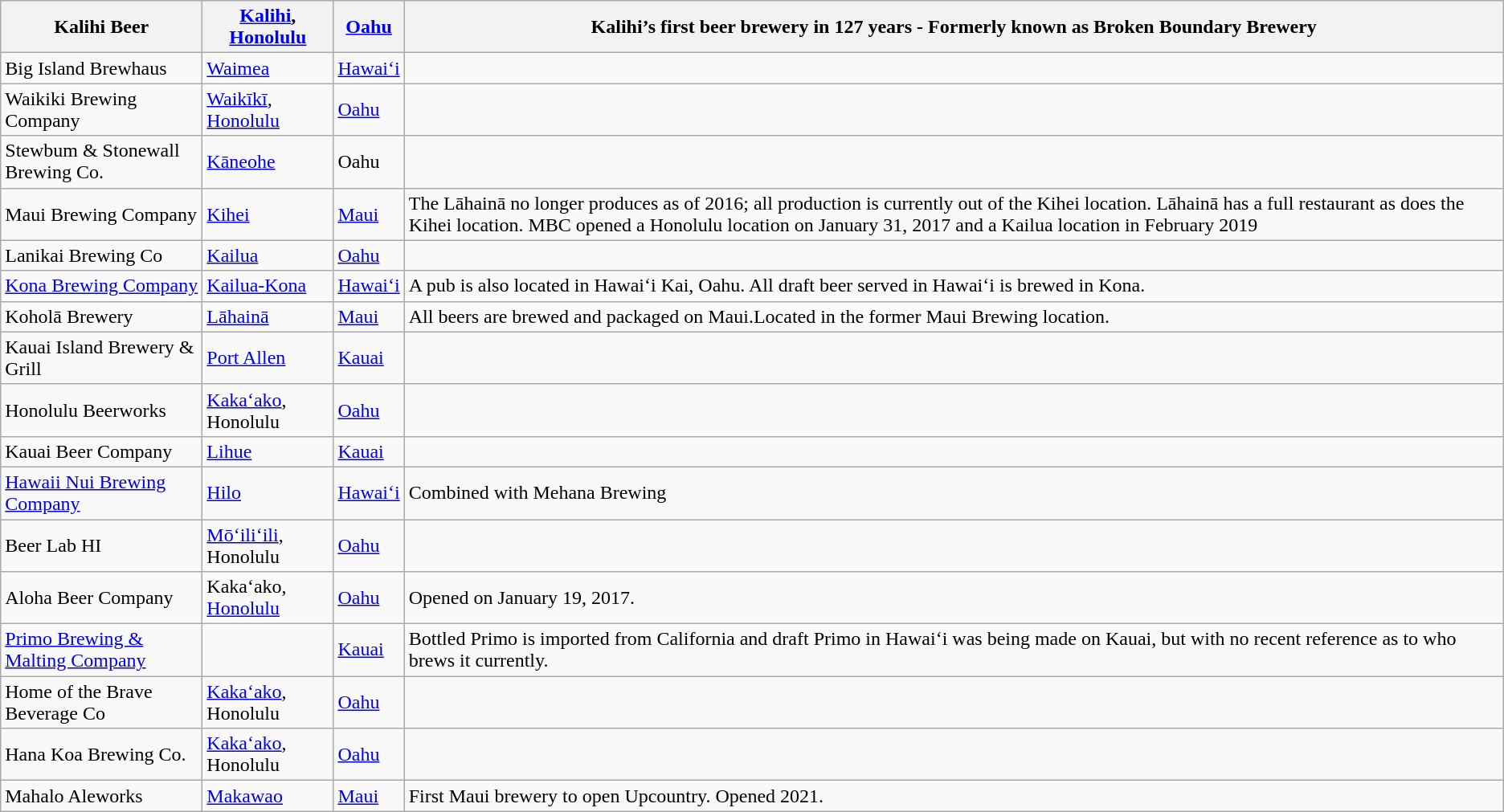<table class="wikitable sortable">
<tr>
<th>Kalihi Beer</th>
<th><a href='#'>Kalihi</a>, <a href='#'>Honolulu</a></th>
<th><a href='#'>Oahu</a></th>
<th>Kalihi’s first beer brewery in 127 years - Formerly known as Broken Boundary Brewery</th>
</tr>
<tr>
<td>Big Island Brewhaus</td>
<td><a href='#'>Waimea</a></td>
<td><a href='#'>Hawai‘i</a></td>
<td></td>
</tr>
<tr>
<td>Waikiki Brewing Company</td>
<td><a href='#'>Waikīkī</a>, <a href='#'>Honolulu</a></td>
<td><a href='#'>Oahu</a></td>
<td></td>
</tr>
<tr>
<td>Stewbum & Stonewall Brewing Co.</td>
<td><a href='#'>Kāneohe</a></td>
<td>Oahu</td>
<td></td>
</tr>
<tr>
<td>Maui Brewing Company</td>
<td><a href='#'>Kihei</a></td>
<td><a href='#'>Maui</a></td>
<td>The Lāhainā no longer produces as of 2016; all production is currently out of the Kihei location.  Lāhainā has a full restaurant as does the Kihei location.  MBC opened a Honolulu location on January 31, 2017 and a Kailua location in February 2019</td>
</tr>
<tr>
<td>Lanikai Brewing Co</td>
<td><a href='#'>Kailua</a></td>
<td><a href='#'>Oahu</a></td>
<td></td>
</tr>
<tr>
<td><a href='#'>Kona Brewing Company</a></td>
<td><a href='#'>Kailua-Kona</a></td>
<td><a href='#'>Hawai‘i</a></td>
<td>A pub is also located in Hawai‘i Kai, Oahu.  All draft beer served in Hawai‘i is brewed in Kona.</td>
</tr>
<tr>
<td>Koholā Brewery</td>
<td><a href='#'>Lāhainā</a></td>
<td><a href='#'>Maui</a></td>
<td>All beers are brewed and packaged on Maui.Located in the former Maui Brewing location.</td>
</tr>
<tr>
<td>Kauai Island Brewery & Grill</td>
<td><a href='#'>Port Allen</a></td>
<td><a href='#'>Kauai</a></td>
<td></td>
</tr>
<tr>
<td>Honolulu Beerworks</td>
<td><a href='#'>Kaka‘ako</a>, Honolulu</td>
<td><a href='#'>Oahu</a></td>
<td></td>
</tr>
<tr>
<td>Kauai Beer Company</td>
<td><a href='#'>Lihue</a></td>
<td><a href='#'>Kauai</a></td>
<td></td>
</tr>
<tr>
<td><a href='#'>Hawaii Nui Brewing Company</a></td>
<td><a href='#'>Hilo</a></td>
<td><a href='#'>Hawai‘i</a></td>
<td>Combined with Mehana Brewing</td>
</tr>
<tr>
<td>Beer Lab HI</td>
<td><a href='#'>Mō‘ili‘ili</a>, Honolulu</td>
<td><a href='#'>Oahu</a></td>
<td></td>
</tr>
<tr>
<td>Aloha Beer Company</td>
<td>Kaka‘ako, <a href='#'>Honolulu</a></td>
<td><a href='#'>Oahu</a></td>
<td>Opened on January 19, 2017.</td>
</tr>
<tr>
<td><a href='#'>Primo Brewing & Malting Company</a></td>
<td></td>
<td><a href='#'>Kauai</a></td>
<td>Bottled Primo is imported from California and draft Primo in Hawai‘i was being made on Kauai, but with no recent reference as to who brews it currently.</td>
</tr>
<tr>
<td>Home of the Brave Beverage Co</td>
<td><a href='#'>Kaka‘ako</a>, Honolulu</td>
<td><a href='#'>Oahu</a></td>
<td></td>
</tr>
<tr>
<td>Hana Koa Brewing Co.</td>
<td><a href='#'>Kaka‘ako</a>,<br>Honolulu</td>
<td><a href='#'>Oahu</a></td>
<td></td>
</tr>
<tr>
<td>Mahalo Aleworks</td>
<td><a href='#'>Makawao</a></td>
<td><a href='#'>Maui</a></td>
<td>First Maui brewery to open Upcountry. Opened 2021.</td>
</tr>
</table>
